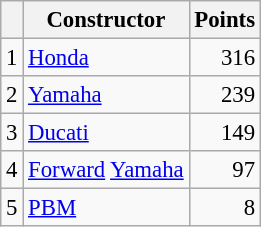<table class="wikitable" style="font-size: 95%;">
<tr>
<th></th>
<th>Constructor</th>
<th>Points</th>
</tr>
<tr>
<td align=center>1</td>
<td> <a href='#'>Honda</a></td>
<td align=right>316</td>
</tr>
<tr>
<td align=center>2</td>
<td> <a href='#'>Yamaha</a></td>
<td align=right>239</td>
</tr>
<tr>
<td align=center>3</td>
<td> <a href='#'>Ducati</a></td>
<td align=right>149</td>
</tr>
<tr>
<td align=center>4</td>
<td> <a href='#'>Forward</a> <a href='#'>Yamaha</a></td>
<td align=right>97</td>
</tr>
<tr>
<td align=center>5</td>
<td> <a href='#'>PBM</a></td>
<td align=right>8</td>
</tr>
</table>
